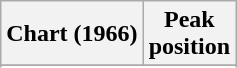<table class="wikitable sortable plainrowheaders" style="text-align:center">
<tr>
<th scope="col">Chart (1966)</th>
<th scope="col">Peak<br> position</th>
</tr>
<tr>
</tr>
<tr>
</tr>
</table>
